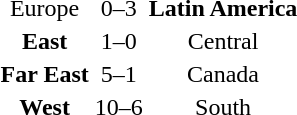<table>
<tr>
<td align=center>Europe</td>
<td align=center>0–3</td>
<td align=center><strong>Latin America</strong></td>
</tr>
<tr>
<td align=center><strong>East</strong></td>
<td align=center>1–0</td>
<td align=center>Central</td>
</tr>
<tr>
<td align=center><strong>Far East</strong></td>
<td align=center>5–1</td>
<td align=center>Canada</td>
</tr>
<tr>
<td align=center><strong>West</strong></td>
<td align=center>10–6</td>
<td align=center>South</td>
</tr>
</table>
